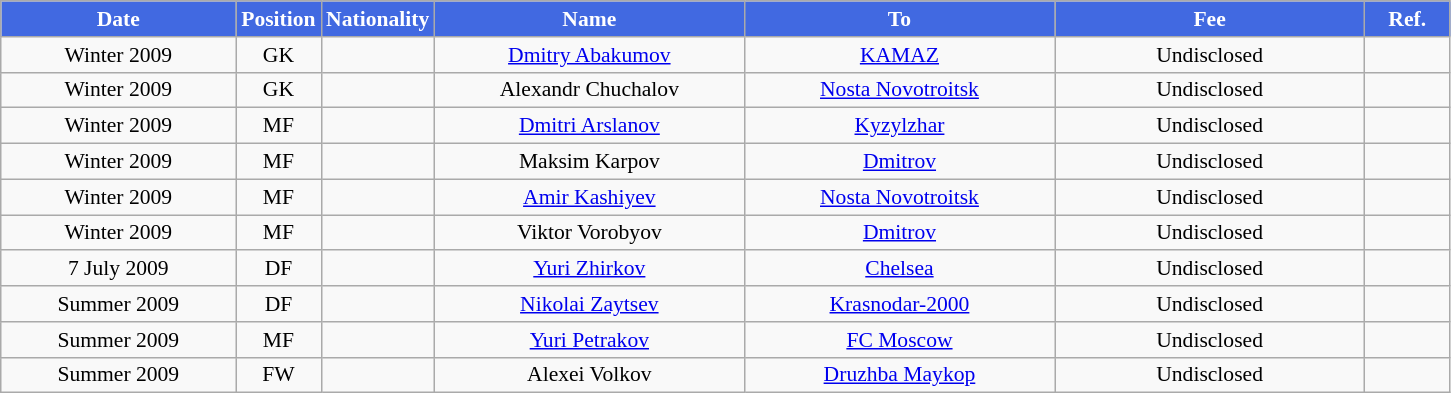<table class="wikitable"  style="text-align:center; font-size:90%; ">
<tr>
<th style="background:#4169E1; color:white; width:150px;">Date</th>
<th style="background:#4169E1; color:white; width:50px;">Position</th>
<th style="background:#4169E1; color:white; width:50px;">Nationality</th>
<th style="background:#4169E1; color:white; width:200px;">Name</th>
<th style="background:#4169E1; color:white; width:200px;">To</th>
<th style="background:#4169E1; color:white; width:200px;">Fee</th>
<th style="background:#4169E1; color:white; width:50px;">Ref.</th>
</tr>
<tr>
<td>Winter 2009</td>
<td>GK</td>
<td></td>
<td><a href='#'>Dmitry Abakumov</a></td>
<td><a href='#'>KAMAZ</a></td>
<td>Undisclosed</td>
<td></td>
</tr>
<tr>
<td>Winter 2009</td>
<td>GK</td>
<td></td>
<td>Alexandr Chuchalov</td>
<td><a href='#'>Nosta Novotroitsk</a></td>
<td>Undisclosed</td>
<td></td>
</tr>
<tr>
<td>Winter 2009</td>
<td>MF</td>
<td></td>
<td><a href='#'>Dmitri Arslanov</a></td>
<td><a href='#'>Kyzylzhar</a></td>
<td>Undisclosed</td>
<td></td>
</tr>
<tr>
<td>Winter 2009</td>
<td>MF</td>
<td></td>
<td>Maksim Karpov</td>
<td><a href='#'>Dmitrov</a></td>
<td>Undisclosed</td>
<td></td>
</tr>
<tr>
<td>Winter 2009</td>
<td>MF</td>
<td></td>
<td><a href='#'>Amir Kashiyev</a></td>
<td><a href='#'>Nosta Novotroitsk</a></td>
<td>Undisclosed</td>
<td></td>
</tr>
<tr>
<td>Winter 2009</td>
<td>MF</td>
<td></td>
<td>Viktor Vorobyov</td>
<td><a href='#'>Dmitrov</a></td>
<td>Undisclosed</td>
<td></td>
</tr>
<tr>
<td>7 July 2009</td>
<td>DF</td>
<td></td>
<td><a href='#'>Yuri Zhirkov</a></td>
<td><a href='#'>Chelsea</a></td>
<td>Undisclosed</td>
<td></td>
</tr>
<tr>
<td>Summer 2009</td>
<td>DF</td>
<td></td>
<td><a href='#'>Nikolai Zaytsev</a></td>
<td><a href='#'>Krasnodar-2000</a></td>
<td>Undisclosed</td>
<td></td>
</tr>
<tr>
<td>Summer 2009</td>
<td>MF</td>
<td></td>
<td><a href='#'>Yuri Petrakov</a></td>
<td><a href='#'>FC Moscow</a></td>
<td>Undisclosed</td>
<td></td>
</tr>
<tr>
<td>Summer 2009</td>
<td>FW</td>
<td></td>
<td>Alexei Volkov</td>
<td><a href='#'>Druzhba Maykop</a></td>
<td>Undisclosed</td>
<td></td>
</tr>
</table>
